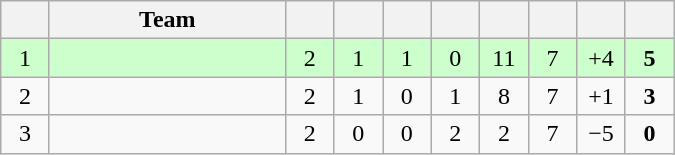<table class="wikitable" style="text-align: center;">
<tr>
<th width="25"></th>
<th width="150">Team</th>
<th width="25"></th>
<th width="25"></th>
<th width="25"></th>
<th width="25"></th>
<th width="25"></th>
<th width="25"></th>
<th width="25"></th>
<th width="25"></th>
</tr>
<tr align=center style="background:#ccffcc;">
<td>1</td>
<td style="text-align:left;"><strong></strong></td>
<td>2</td>
<td>1</td>
<td>1</td>
<td>0</td>
<td>11</td>
<td>7</td>
<td>+4</td>
<td><strong>5</strong></td>
</tr>
<tr align=center>
<td>2</td>
<td style="text-align:left;"></td>
<td>2</td>
<td>1</td>
<td>0</td>
<td>1</td>
<td>8</td>
<td>7</td>
<td>+1</td>
<td><strong>3</strong></td>
</tr>
<tr align=center>
<td>3</td>
<td style="text-align:left;"></td>
<td>2</td>
<td>0</td>
<td>0</td>
<td>2</td>
<td>2</td>
<td>7</td>
<td>−5</td>
<td><strong>0</strong></td>
</tr>
</table>
